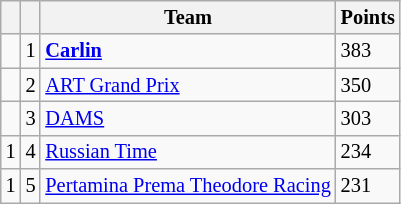<table class="wikitable" style="font-size: 85%;">
<tr>
<th></th>
<th></th>
<th>Team</th>
<th>Points</th>
</tr>
<tr>
<td></td>
<td align="center">1</td>
<td> <strong><a href='#'>Carlin</a></strong></td>
<td>383</td>
</tr>
<tr>
<td></td>
<td align="center">2</td>
<td> <a href='#'>ART Grand Prix</a></td>
<td>350</td>
</tr>
<tr>
<td></td>
<td align="center">3</td>
<td> <a href='#'>DAMS</a></td>
<td>303</td>
</tr>
<tr>
<td> 1</td>
<td align="center">4</td>
<td> <a href='#'>Russian Time</a></td>
<td>234</td>
</tr>
<tr>
<td> 1</td>
<td align="center">5</td>
<td> <a href='#'>Pertamina Prema Theodore Racing</a></td>
<td>231</td>
</tr>
</table>
